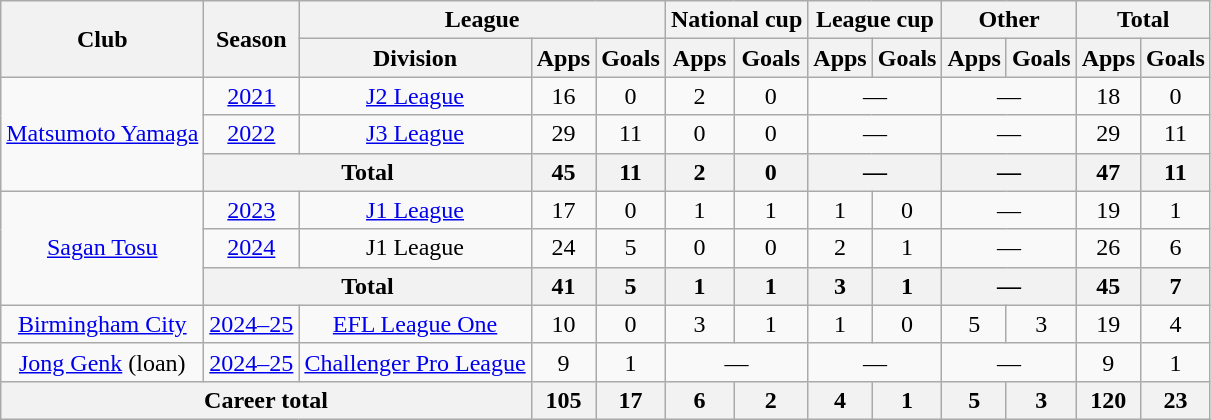<table class="wikitable" style="text-align:center">
<tr>
<th rowspan="2">Club</th>
<th rowspan="2">Season</th>
<th colspan="3">League</th>
<th colspan="2">National cup</th>
<th colspan="2">League cup</th>
<th colspan="2">Other</th>
<th colspan="2">Total</th>
</tr>
<tr>
<th>Division</th>
<th>Apps</th>
<th>Goals</th>
<th>Apps</th>
<th>Goals</th>
<th>Apps</th>
<th>Goals</th>
<th>Apps</th>
<th>Goals</th>
<th>Apps</th>
<th>Goals</th>
</tr>
<tr>
<td rowspan="3"><a href='#'>Matsumoto Yamaga</a></td>
<td><a href='#'>2021</a></td>
<td><a href='#'>J2 League</a></td>
<td>16</td>
<td>0</td>
<td>2</td>
<td>0</td>
<td colspan="2">—</td>
<td colspan="2">—</td>
<td>18</td>
<td>0</td>
</tr>
<tr>
<td><a href='#'>2022</a></td>
<td><a href='#'>J3 League</a></td>
<td>29</td>
<td>11</td>
<td>0</td>
<td>0</td>
<td colspan="2">—</td>
<td colspan="2">—</td>
<td>29</td>
<td>11</td>
</tr>
<tr>
<th colspan="2">Total</th>
<th>45</th>
<th>11</th>
<th>2</th>
<th>0</th>
<th colspan="2">—</th>
<th colspan="2">—</th>
<th>47</th>
<th>11</th>
</tr>
<tr>
<td rowspan="3"><a href='#'>Sagan Tosu</a></td>
<td><a href='#'>2023</a></td>
<td><a href='#'>J1 League</a></td>
<td>17</td>
<td>0</td>
<td>1</td>
<td>1</td>
<td>1</td>
<td>0</td>
<td colspan="2">—</td>
<td>19</td>
<td>1</td>
</tr>
<tr>
<td><a href='#'>2024</a></td>
<td>J1 League</td>
<td>24</td>
<td>5</td>
<td>0</td>
<td>0</td>
<td>2</td>
<td>1</td>
<td colspan="2">—</td>
<td>26</td>
<td>6</td>
</tr>
<tr>
<th colspan="2">Total</th>
<th>41</th>
<th>5</th>
<th>1</th>
<th>1</th>
<th>3</th>
<th>1</th>
<th colspan="2">—</th>
<th>45</th>
<th>7</th>
</tr>
<tr>
<td><a href='#'>Birmingham City</a></td>
<td><a href='#'>2024–25</a></td>
<td><a href='#'>EFL League One</a></td>
<td>10</td>
<td>0</td>
<td>3</td>
<td>1</td>
<td>1</td>
<td>0</td>
<td>5</td>
<td>3</td>
<td>19</td>
<td>4</td>
</tr>
<tr>
<td><a href='#'>Jong Genk</a> (loan)</td>
<td><a href='#'>2024–25</a></td>
<td><a href='#'>Challenger Pro League</a></td>
<td>9</td>
<td>1</td>
<td colspan="2">—</td>
<td colspan="2">—</td>
<td colspan="2">—</td>
<td>9</td>
<td>1</td>
</tr>
<tr>
<th colspan="3">Career total</th>
<th>105</th>
<th>17</th>
<th>6</th>
<th>2</th>
<th>4</th>
<th>1</th>
<th>5</th>
<th>3</th>
<th>120</th>
<th>23</th>
</tr>
</table>
